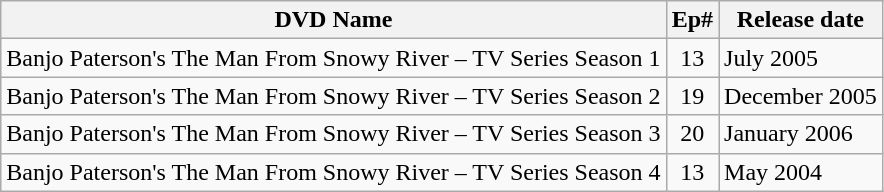<table class="wikitable">
<tr>
<th>DVD Name</th>
<th>Ep#</th>
<th>Release date</th>
</tr>
<tr>
<td>Banjo Paterson's The Man From Snowy River – TV Series Season 1</td>
<td style="text-align:center;">13</td>
<td>July 2005</td>
</tr>
<tr>
<td>Banjo Paterson's The Man From Snowy River – TV Series Season 2</td>
<td style="text-align:center;">19</td>
<td>December 2005</td>
</tr>
<tr>
<td>Banjo Paterson's The Man From Snowy River – TV Series Season 3</td>
<td style="text-align:center;">20</td>
<td>January 2006</td>
</tr>
<tr>
<td>Banjo Paterson's The Man From Snowy River – TV Series Season 4</td>
<td style="text-align:center;">13</td>
<td>May 2004</td>
</tr>
</table>
